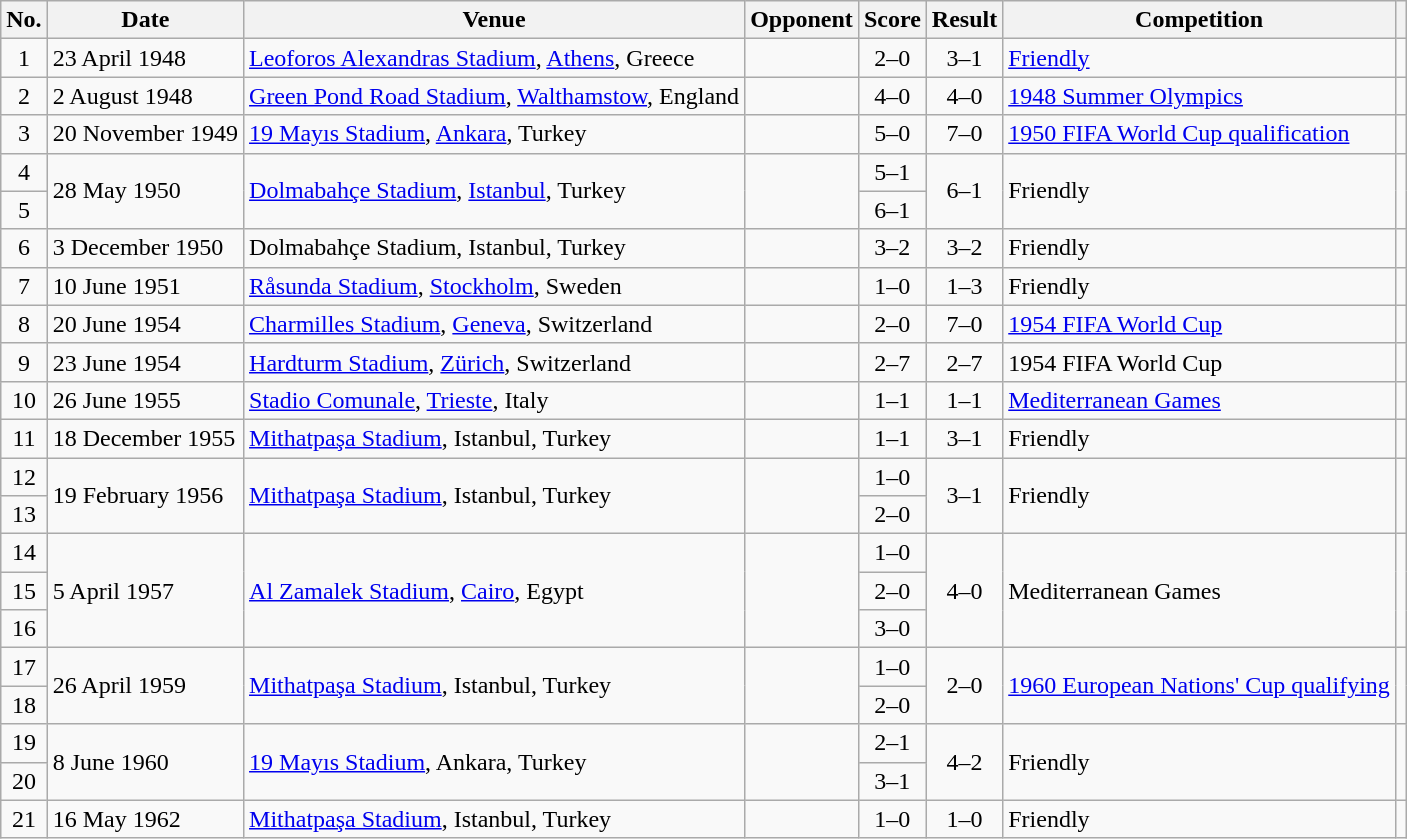<table class="wikitable sortable">
<tr>
<th scope="col">No.</th>
<th scope="col">Date</th>
<th scope="col">Venue</th>
<th scope="col">Opponent</th>
<th scope="col">Score</th>
<th scope="col">Result</th>
<th scope="col">Competition</th>
<th scope="col" class="unsortable"></th>
</tr>
<tr>
<td style="text-align: center;">1</td>
<td>23 April 1948</td>
<td><a href='#'>Leoforos Alexandras Stadium</a>, <a href='#'>Athens</a>, Greece</td>
<td></td>
<td style="text-align: center;">2–0</td>
<td style="text-align: center;">3–1</td>
<td><a href='#'>Friendly</a></td>
<td></td>
</tr>
<tr>
<td style="text-align: center;">2</td>
<td>2 August 1948</td>
<td><a href='#'>Green Pond Road Stadium</a>, <a href='#'>Walthamstow</a>, England</td>
<td></td>
<td style="text-align: center;">4–0</td>
<td style="text-align: center;">4–0</td>
<td><a href='#'>1948 Summer Olympics</a></td>
<td></td>
</tr>
<tr>
<td style="text-align: center;">3</td>
<td>20 November 1949</td>
<td><a href='#'>19 Mayıs Stadium</a>, <a href='#'>Ankara</a>, Turkey</td>
<td></td>
<td style="text-align: center;">5–0</td>
<td style="text-align: center;">7–0</td>
<td><a href='#'>1950 FIFA World Cup qualification</a></td>
<td></td>
</tr>
<tr>
<td style="text-align: center;">4</td>
<td rowspan="2">28 May 1950</td>
<td rowspan="2"><a href='#'>Dolmabahçe Stadium</a>, <a href='#'>Istanbul</a>, Turkey</td>
<td rowspan="2"></td>
<td style="text-align: center;">5–1</td>
<td style="text-align: center;" rowspan="2">6–1</td>
<td rowspan="2">Friendly</td>
<td rowspan="2"></td>
</tr>
<tr>
<td style="text-align: center;">5</td>
<td style="text-align: center;">6–1</td>
</tr>
<tr>
<td style="text-align: center;">6</td>
<td>3 December 1950</td>
<td>Dolmabahçe Stadium, Istanbul, Turkey</td>
<td></td>
<td style="text-align: center;">3–2</td>
<td style="text-align: center;">3–2</td>
<td>Friendly</td>
<td></td>
</tr>
<tr>
<td style="text-align: center;">7</td>
<td>10 June 1951</td>
<td><a href='#'>Råsunda Stadium</a>, <a href='#'>Stockholm</a>, Sweden</td>
<td></td>
<td style="text-align: center;">1–0</td>
<td style="text-align: center;">1–3</td>
<td>Friendly</td>
<td></td>
</tr>
<tr>
<td style="text-align: center;">8</td>
<td>20 June 1954</td>
<td><a href='#'>Charmilles Stadium</a>, <a href='#'>Geneva</a>, Switzerland</td>
<td></td>
<td style="text-align: center;">2–0</td>
<td style="text-align: center;">7–0</td>
<td><a href='#'>1954 FIFA World Cup</a></td>
<td></td>
</tr>
<tr>
<td style="text-align: center;">9</td>
<td>23 June 1954</td>
<td><a href='#'>Hardturm Stadium</a>, <a href='#'>Zürich</a>, Switzerland</td>
<td></td>
<td style="text-align: center;">2–7</td>
<td style="text-align: center;">2–7</td>
<td>1954 FIFA World Cup</td>
<td></td>
</tr>
<tr>
<td style="text-align: center;">10</td>
<td>26 June 1955</td>
<td><a href='#'>Stadio Comunale</a>, <a href='#'>Trieste</a>, Italy</td>
<td></td>
<td style="text-align: center;">1–1</td>
<td style="text-align: center;">1–1</td>
<td><a href='#'>Mediterranean Games</a></td>
<td></td>
</tr>
<tr>
<td style="text-align: center;">11</td>
<td>18 December 1955</td>
<td><a href='#'>Mithatpaşa Stadium</a>, Istanbul, Turkey</td>
<td></td>
<td style="text-align: center;">1–1</td>
<td style="text-align: center;">3–1</td>
<td>Friendly</td>
<td></td>
</tr>
<tr>
<td style="text-align: center;">12</td>
<td rowspan="2">19 February 1956</td>
<td rowspan="2"><a href='#'>Mithatpaşa Stadium</a>, Istanbul, Turkey</td>
<td rowspan="2"></td>
<td style="text-align: center;">1–0</td>
<td style="text-align: center;" rowspan="2">3–1</td>
<td rowspan="2">Friendly</td>
<td rowspan="2"></td>
</tr>
<tr>
<td style="text-align: center;">13</td>
<td style="text-align: center;">2–0</td>
</tr>
<tr>
<td style="text-align: center;">14</td>
<td rowspan="3">5 April 1957</td>
<td rowspan="3"><a href='#'>Al Zamalek Stadium</a>, <a href='#'>Cairo</a>, Egypt</td>
<td rowspan="3"></td>
<td style="text-align: center;">1–0</td>
<td style="text-align: center;" rowspan="3">4–0</td>
<td rowspan="3">Mediterranean Games</td>
<td rowspan="3"></td>
</tr>
<tr>
<td style="text-align: center;">15</td>
<td style="text-align: center;">2–0</td>
</tr>
<tr>
<td style="text-align: center;">16</td>
<td style="text-align: center;">3–0</td>
</tr>
<tr>
<td style="text-align: center;">17</td>
<td rowspan="2">26 April 1959</td>
<td rowspan="2"><a href='#'>Mithatpaşa Stadium</a>, Istanbul, Turkey</td>
<td rowspan="2"></td>
<td style="text-align: center;">1–0</td>
<td style="text-align: center;" rowspan="2">2–0</td>
<td rowspan="2"><a href='#'>1960 European Nations' Cup qualifying</a></td>
<td rowspan="2"></td>
</tr>
<tr>
<td style="text-align: center;">18</td>
<td style="text-align: center;">2–0</td>
</tr>
<tr>
<td style="text-align: center;">19</td>
<td rowspan="2">8 June 1960</td>
<td rowspan="2"><a href='#'>19 Mayıs Stadium</a>, Ankara, Turkey</td>
<td rowspan="2"></td>
<td style="text-align: center;">2–1</td>
<td style="text-align: center;" rowspan="2">4–2</td>
<td rowspan="2">Friendly</td>
<td rowspan="2"></td>
</tr>
<tr>
<td style="text-align: center;">20</td>
<td style="text-align: center;">3–1</td>
</tr>
<tr>
<td style="text-align: center;">21</td>
<td>16 May 1962</td>
<td><a href='#'>Mithatpaşa Stadium</a>, Istanbul, Turkey</td>
<td></td>
<td style="text-align: center;">1–0</td>
<td style="text-align: center;">1–0</td>
<td>Friendly</td>
<td></td>
</tr>
</table>
